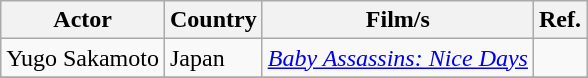<table class="wikitable">
<tr>
<th>Actor</th>
<th>Country</th>
<th>Film/s</th>
<th>Ref.</th>
</tr>
<tr>
<td>Yugo Sakamoto</td>
<td> Japan</td>
<td><em><a href='#'>Baby Assassins: Nice Days</a></em></td>
<td></td>
</tr>
<tr>
</tr>
</table>
